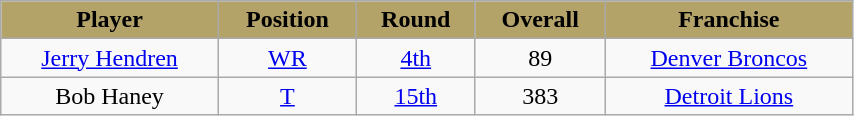<table class="wikitable" style="text-align:center" width="45%">
<tr align="center"  style="background:#B3A369;color:black;">
<td><strong>Player</strong></td>
<td><strong>Position</strong></td>
<td><strong>Round</strong></td>
<td><strong>Overall</strong></td>
<td><strong>Franchise</strong></td>
</tr>
<tr align="center" bgcolor="">
<td><a href='#'>Jerry Hendren</a></td>
<td><a href='#'>WR</a></td>
<td><a href='#'>4th</a></td>
<td>89</td>
<td><a href='#'>Denver Broncos</a></td>
</tr>
<tr>
<td>Bob Haney</td>
<td><a href='#'>T</a></td>
<td><a href='#'>15th</a></td>
<td>383</td>
<td><a href='#'>Detroit Lions</a></td>
</tr>
</table>
